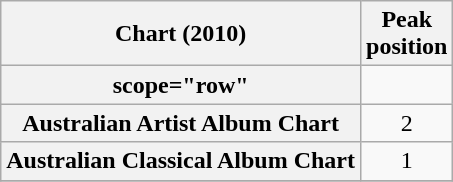<table class="wikitable sortable plainrowheaders" style="text-align:center;">
<tr>
<th scope="col">Chart (2010)</th>
<th scope="col">Peak<br>position</th>
</tr>
<tr>
<th>scope="row"</th>
</tr>
<tr>
<th scope="row">Australian Artist Album Chart</th>
<td>2</td>
</tr>
<tr>
<th scope="row">Australian Classical Album Chart</th>
<td>1</td>
</tr>
<tr>
</tr>
</table>
